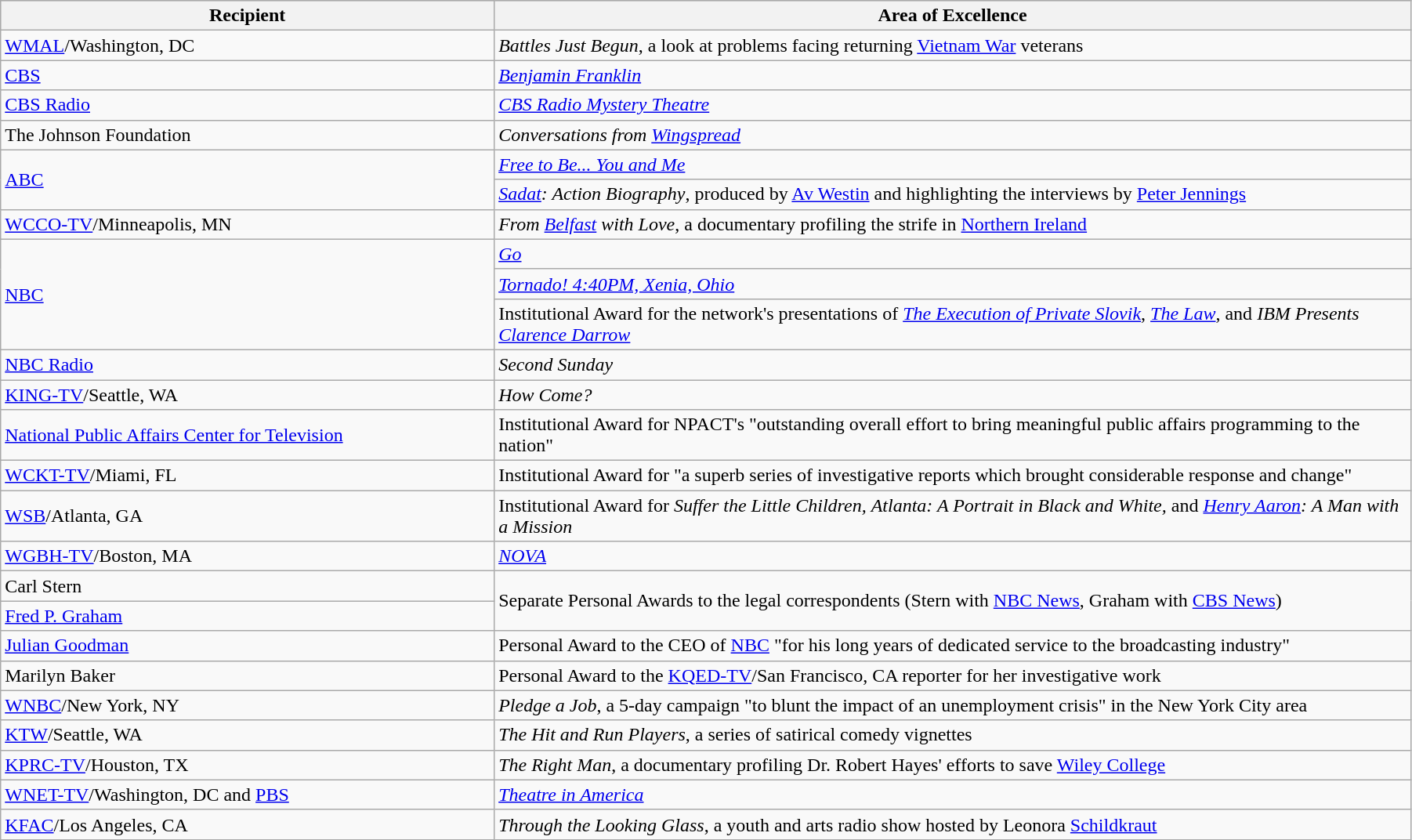<table class="wikitable" style="width:95%">
<tr bgcolor="#CCCCCC">
<th width=35%>Recipient</th>
<th width=65%>Area of Excellence</th>
</tr>
<tr>
<td><a href='#'>WMAL</a>/Washington, DC</td>
<td><em>Battles Just Begun</em>, a look at problems facing returning <a href='#'>Vietnam War</a> veterans</td>
</tr>
<tr>
<td><a href='#'>CBS</a></td>
<td><em><a href='#'>Benjamin Franklin</a></em></td>
</tr>
<tr>
<td><a href='#'>CBS Radio</a></td>
<td><em><a href='#'>CBS Radio Mystery Theatre</a></em></td>
</tr>
<tr>
<td>The Johnson Foundation</td>
<td><em>Conversations from <a href='#'>Wingspread</a></em></td>
</tr>
<tr>
<td rowspan="2"><a href='#'>ABC</a></td>
<td><em><a href='#'>Free to Be... You and Me</a></em></td>
</tr>
<tr>
<td><em><a href='#'>Sadat</a>: Action Biography</em>, produced by <a href='#'>Av Westin</a> and highlighting the interviews by <a href='#'>Peter Jennings</a></td>
</tr>
<tr>
<td><a href='#'>WCCO-TV</a>/Minneapolis, MN</td>
<td><em>From <a href='#'>Belfast</a> with Love</em>, a documentary profiling the strife in <a href='#'>Northern Ireland</a></td>
</tr>
<tr>
<td rowspan="3"><a href='#'>NBC</a></td>
<td><em><a href='#'>Go</a></em></td>
</tr>
<tr>
<td><em><a href='#'>Tornado! 4:40PM, Xenia, Ohio</a></em></td>
</tr>
<tr>
<td>Institutional Award for the network's presentations of <em><a href='#'>The Execution of Private Slovik</a></em>, <em><a href='#'>The Law</a></em>, and <em>IBM Presents <a href='#'>Clarence Darrow</a></em></td>
</tr>
<tr>
<td><a href='#'>NBC Radio</a></td>
<td><em>Second Sunday</em></td>
</tr>
<tr>
<td><a href='#'>KING-TV</a>/Seattle, WA</td>
<td><em>How Come?</em></td>
</tr>
<tr>
<td><a href='#'>National Public Affairs Center for Television</a></td>
<td>Institutional Award for NPACT's "outstanding overall effort to bring meaningful public affairs programming to the nation"</td>
</tr>
<tr>
<td><a href='#'>WCKT-TV</a>/Miami, FL</td>
<td>Institutional Award for "a superb series of investigative reports which brought considerable response and change"</td>
</tr>
<tr>
<td><a href='#'>WSB</a>/Atlanta, GA</td>
<td>Institutional Award for <em>Suffer the Little Children,</em> <em>Atlanta: A Portrait in Black and White,</em> and <em><a href='#'>Henry Aaron</a>: A Man with a Mission</em></td>
</tr>
<tr>
<td><a href='#'>WGBH-TV</a>/Boston, MA</td>
<td><em><a href='#'>NOVA</a></em></td>
</tr>
<tr>
<td>Carl Stern</td>
<td rowspan="2">Separate Personal Awards to the legal correspondents (Stern with <a href='#'>NBC News</a>, Graham with <a href='#'>CBS News</a>)</td>
</tr>
<tr>
<td><a href='#'>Fred P. Graham</a></td>
</tr>
<tr>
<td><a href='#'>Julian Goodman</a></td>
<td>Personal Award to the CEO of <a href='#'>NBC</a> "for his long years of dedicated service to the broadcasting industry"</td>
</tr>
<tr>
<td>Marilyn Baker</td>
<td>Personal Award to the <a href='#'>KQED-TV</a>/San Francisco, CA reporter for her investigative work</td>
</tr>
<tr>
<td><a href='#'>WNBC</a>/New York, NY</td>
<td><em>Pledge a Job</em>, a 5-day campaign "to blunt the impact of an unemployment crisis" in the New York City area</td>
</tr>
<tr>
<td><a href='#'>KTW</a>/Seattle, WA</td>
<td><em>The Hit and Run Players</em>, a series of satirical comedy vignettes</td>
</tr>
<tr>
<td><a href='#'>KPRC-TV</a>/Houston, TX</td>
<td><em>The Right Man</em>, a documentary profiling Dr. Robert Hayes' efforts to save <a href='#'>Wiley College</a></td>
</tr>
<tr>
<td><a href='#'>WNET-TV</a>/Washington, DC and <a href='#'>PBS</a></td>
<td><em><a href='#'>Theatre in America</a></em></td>
</tr>
<tr>
<td><a href='#'>KFAC</a>/Los Angeles, CA</td>
<td><em>Through the Looking Glass</em>, a youth and arts radio show hosted by Leonora <a href='#'>Schildkraut</a></td>
</tr>
</table>
